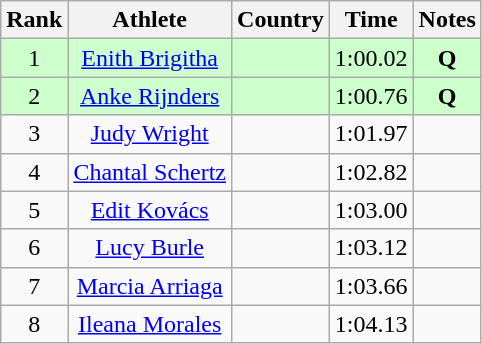<table class="wikitable sortable" style="text-align:center">
<tr>
<th>Rank</th>
<th>Athlete</th>
<th>Country</th>
<th>Time</th>
<th>Notes</th>
</tr>
<tr bgcolor=ccffcc>
<td>1</td>
<td><a href='#'>Enith Brigitha</a></td>
<td align=left></td>
<td>1:00.02</td>
<td><strong>Q</strong></td>
</tr>
<tr bgcolor=ccffcc>
<td>2</td>
<td><a href='#'>Anke Rijnders</a></td>
<td align=left></td>
<td>1:00.76</td>
<td><strong> Q </strong></td>
</tr>
<tr>
<td>3</td>
<td><a href='#'>Judy Wright</a></td>
<td align=left></td>
<td>1:01.97</td>
<td><strong> </strong></td>
</tr>
<tr>
<td>4</td>
<td><a href='#'>Chantal Schertz</a></td>
<td align=left></td>
<td>1:02.82</td>
<td><strong> </strong></td>
</tr>
<tr>
<td>5</td>
<td><a href='#'>Edit Kovács</a></td>
<td align=left></td>
<td>1:03.00</td>
<td><strong> </strong></td>
</tr>
<tr>
<td>6</td>
<td><a href='#'>Lucy Burle</a></td>
<td align=left></td>
<td>1:03.12</td>
<td><strong> </strong></td>
</tr>
<tr>
<td>7</td>
<td><a href='#'>Marcia Arriaga</a></td>
<td align=left></td>
<td>1:03.66</td>
<td><strong> </strong></td>
</tr>
<tr>
<td>8</td>
<td><a href='#'>Ileana Morales</a></td>
<td align=left></td>
<td>1:04.13</td>
<td><strong> </strong></td>
</tr>
</table>
